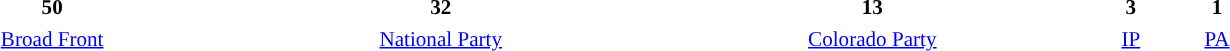<table style="width:66em; text-align:center; font-size:88%">
<tr style="font-weight:bold">
<td style="background:">50</td>
<td style="background:">32</td>
<td style="background:">13</td>
<td style="background:">3</td>
<td style="background:">1</td>
</tr>
<tr>
<td><a href='#'>Broad Front</a></td>
<td><a href='#'>National Party</a></td>
<td><a href='#'>Colorado Party</a></td>
<td><a href='#'>IP</a></td>
<td><a href='#'>PA</a></td>
</tr>
</table>
